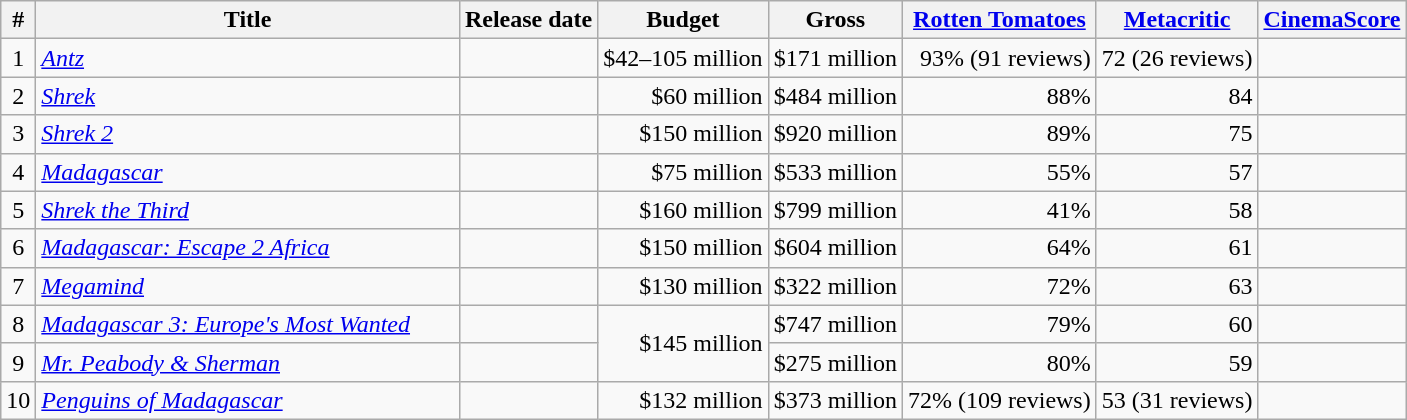<table class="wikitable sortable" style="text-align: right;">
<tr>
<th scope=col>#</th>
<th scope=col width=275>Title</th>
<th scope=col>Release date</th>
<th scope=col>Budget</th>
<th scope=col>Gross</th>
<th scope=col><a href='#'>Rotten Tomatoes</a></th>
<th scope=col><a href='#'>Metacritic</a></th>
<th scope=col><a href='#'>CinemaScore</a></th>
</tr>
<tr>
<td align="center">1</td>
<td align="left"><em><a href='#'>Antz</a></em></td>
<td></td>
<td>$42–105 million</td>
<td>$171 million</td>
<td>93% (91 reviews)</td>
<td>72 (26 reviews)</td>
<td></td>
</tr>
<tr>
<td align="center">2</td>
<td align="left"><em><a href='#'>Shrek</a></em></td>
<td></td>
<td>$60 million</td>
<td>$484 million</td>
<td>88%</td>
<td>84</td>
<td></td>
</tr>
<tr>
<td align="center">3</td>
<td align="left"><em><a href='#'>Shrek 2</a></em></td>
<td></td>
<td>$150 million</td>
<td>$920 million</td>
<td>89%</td>
<td>75</td>
<td></td>
</tr>
<tr>
<td align="center">4</td>
<td align="left"><em><a href='#'>Madagascar</a></em></td>
<td></td>
<td>$75 million</td>
<td>$533 million</td>
<td>55%</td>
<td>57</td>
<td></td>
</tr>
<tr>
<td align="center">5</td>
<td align="left"><em><a href='#'>Shrek the Third</a></em></td>
<td></td>
<td>$160 million</td>
<td>$799 million</td>
<td>41%</td>
<td>58</td>
<td></td>
</tr>
<tr>
<td align="center">6</td>
<td align="left"><em><a href='#'>Madagascar: Escape 2 Africa</a></em></td>
<td></td>
<td>$150 million</td>
<td>$604 million</td>
<td>64%</td>
<td>61</td>
<td></td>
</tr>
<tr>
<td align="center">7</td>
<td align="left"><em><a href='#'>Megamind</a></em></td>
<td></td>
<td>$130 million</td>
<td>$322 million</td>
<td>72%</td>
<td>63</td>
<td></td>
</tr>
<tr>
<td align="center">8</td>
<td align="left"><em><a href='#'>Madagascar 3: Europe's Most Wanted</a></em></td>
<td></td>
<td rowspan="2">$145 million</td>
<td>$747 million</td>
<td>79%</td>
<td>60</td>
<td></td>
</tr>
<tr>
<td align="center">9</td>
<td align="left"><em><a href='#'>Mr. Peabody & Sherman</a></em></td>
<td></td>
<td>$275 million</td>
<td>80%</td>
<td>59</td>
<td></td>
</tr>
<tr>
<td align="center">10</td>
<td align="left"><em><a href='#'>Penguins of Madagascar</a></em></td>
<td></td>
<td>$132 million</td>
<td>$373 million</td>
<td>72% (109 reviews)</td>
<td>53 (31 reviews)</td>
<td></td>
</tr>
</table>
